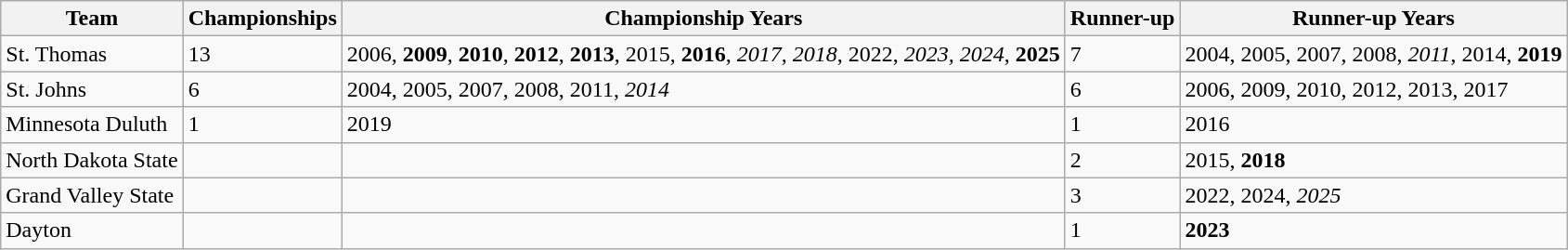<table class="wikitable">
<tr>
<th>Team</th>
<th>Championships</th>
<th>Championship Years</th>
<th>Runner-up</th>
<th>Runner-up Years</th>
</tr>
<tr>
<td>St. Thomas</td>
<td>13</td>
<td>2006, <strong>2009</strong>, <strong>2010</strong>, <strong>2012</strong>, <strong>2013</strong>, 2015, <strong>2016</strong>, <em>2017</em>, <em>2018</em>, 2022, <em>2023,</em> <em>2024</em>, <strong>2025</strong></td>
<td>7</td>
<td>2004, 2005, 2007, 2008, <em>2011</em>, 2014, <strong>2019</strong></td>
</tr>
<tr>
<td>St. Johns</td>
<td>6</td>
<td>2004, 2005, 2007, 2008, 2011, <em>2014</em></td>
<td>6</td>
<td>2006, 2009, 2010, 2012, 2013, 2017</td>
</tr>
<tr>
<td>Minnesota Duluth</td>
<td>1</td>
<td>2019</td>
<td>1</td>
<td>2016</td>
</tr>
<tr>
<td>North Dakota State</td>
<td></td>
<td></td>
<td>2</td>
<td>2015, <strong>2018</strong></td>
</tr>
<tr>
<td>Grand Valley State</td>
<td></td>
<td></td>
<td>3</td>
<td>2022, 2024, <em>2025</em></td>
</tr>
<tr>
<td>Dayton</td>
<td></td>
<td></td>
<td>1</td>
<td><strong>2023</strong></td>
</tr>
</table>
